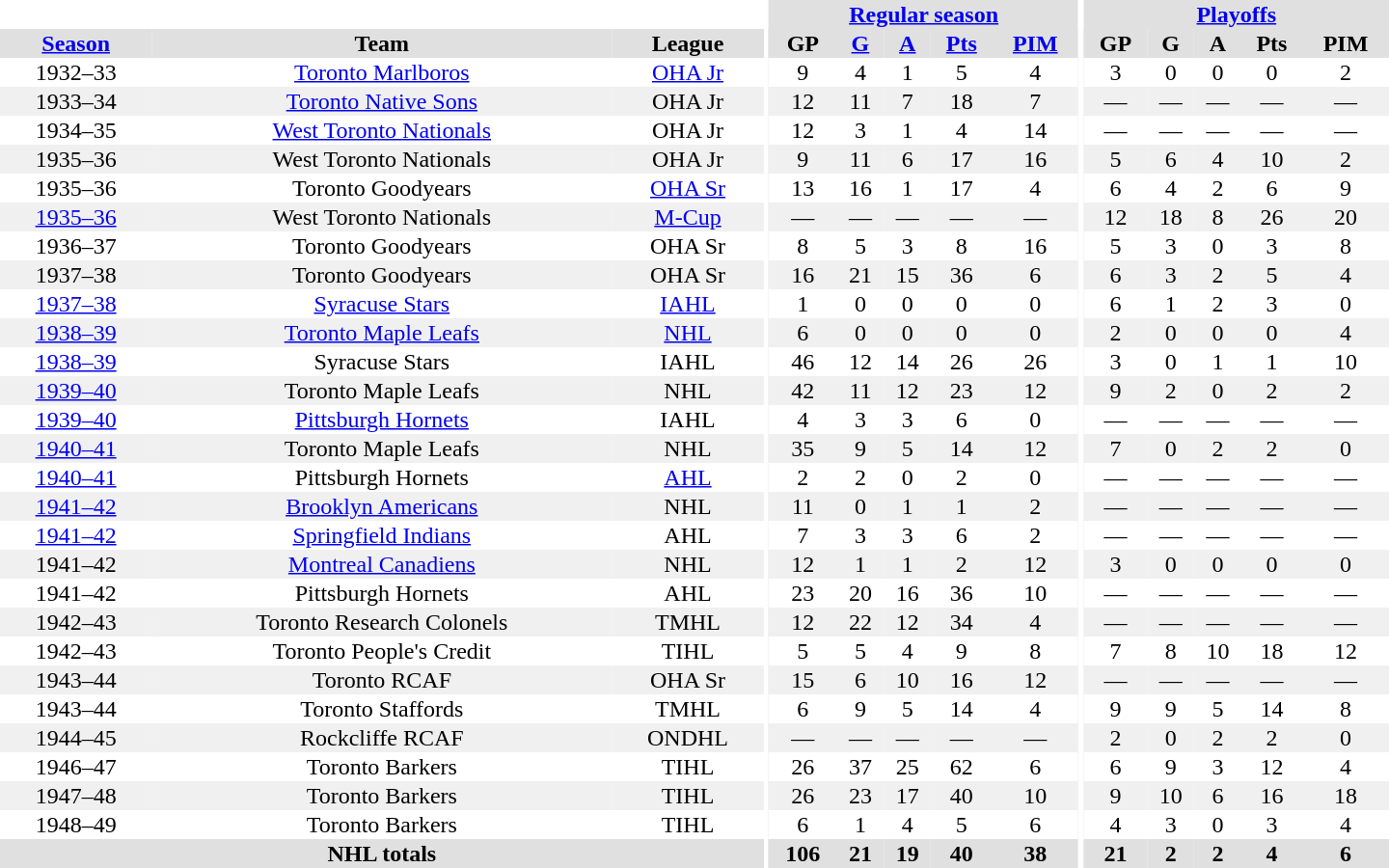<table border="0" cellpadding="1" cellspacing="0" style="text-align:center; width:60em">
<tr bgcolor="#e0e0e0">
<th colspan="3" bgcolor="#ffffff"></th>
<th rowspan="100" bgcolor="#ffffff"></th>
<th colspan="5"><a href='#'>Regular season</a></th>
<th rowspan="100" bgcolor="#ffffff"></th>
<th colspan="5"><a href='#'>Playoffs</a></th>
</tr>
<tr bgcolor="#e0e0e0">
<th><a href='#'>Season</a></th>
<th>Team</th>
<th>League</th>
<th>GP</th>
<th><a href='#'>G</a></th>
<th><a href='#'>A</a></th>
<th><a href='#'>Pts</a></th>
<th><a href='#'>PIM</a></th>
<th>GP</th>
<th>G</th>
<th>A</th>
<th>Pts</th>
<th>PIM</th>
</tr>
<tr>
<td>1932–33</td>
<td><a href='#'>Toronto Marlboros</a></td>
<td><a href='#'>OHA Jr</a></td>
<td>9</td>
<td>4</td>
<td>1</td>
<td>5</td>
<td>4</td>
<td>3</td>
<td>0</td>
<td>0</td>
<td>0</td>
<td>2</td>
</tr>
<tr bgcolor="#f0f0f0">
<td>1933–34</td>
<td><a href='#'>Toronto Native Sons</a></td>
<td>OHA Jr</td>
<td>12</td>
<td>11</td>
<td>7</td>
<td>18</td>
<td>7</td>
<td>—</td>
<td>—</td>
<td>—</td>
<td>—</td>
<td>—</td>
</tr>
<tr>
<td>1934–35</td>
<td><a href='#'>West Toronto Nationals</a></td>
<td>OHA Jr</td>
<td>12</td>
<td>3</td>
<td>1</td>
<td>4</td>
<td>14</td>
<td>—</td>
<td>—</td>
<td>—</td>
<td>—</td>
<td>—</td>
</tr>
<tr bgcolor="#f0f0f0">
<td>1935–36</td>
<td>West Toronto Nationals</td>
<td>OHA Jr</td>
<td>9</td>
<td>11</td>
<td>6</td>
<td>17</td>
<td>16</td>
<td>5</td>
<td>6</td>
<td>4</td>
<td>10</td>
<td>2</td>
</tr>
<tr>
<td>1935–36</td>
<td>Toronto Goodyears</td>
<td><a href='#'>OHA Sr</a></td>
<td>13</td>
<td>16</td>
<td>1</td>
<td>17</td>
<td>4</td>
<td>6</td>
<td>4</td>
<td>2</td>
<td>6</td>
<td>9</td>
</tr>
<tr bgcolor="#f0f0f0">
<td><a href='#'>1935–36</a></td>
<td>West Toronto Nationals</td>
<td><a href='#'>M-Cup</a></td>
<td>—</td>
<td>—</td>
<td>—</td>
<td>—</td>
<td>—</td>
<td>12</td>
<td>18</td>
<td>8</td>
<td>26</td>
<td>20</td>
</tr>
<tr>
<td>1936–37</td>
<td>Toronto Goodyears</td>
<td>OHA Sr</td>
<td>8</td>
<td>5</td>
<td>3</td>
<td>8</td>
<td>16</td>
<td>5</td>
<td>3</td>
<td>0</td>
<td>3</td>
<td>8</td>
</tr>
<tr bgcolor="#f0f0f0">
<td>1937–38</td>
<td>Toronto Goodyears</td>
<td>OHA Sr</td>
<td>16</td>
<td>21</td>
<td>15</td>
<td>36</td>
<td>6</td>
<td>6</td>
<td>3</td>
<td>2</td>
<td>5</td>
<td>4</td>
</tr>
<tr>
<td><a href='#'>1937–38</a></td>
<td><a href='#'>Syracuse Stars</a></td>
<td><a href='#'>IAHL</a></td>
<td>1</td>
<td>0</td>
<td>0</td>
<td>0</td>
<td>0</td>
<td>6</td>
<td>1</td>
<td>2</td>
<td>3</td>
<td>0</td>
</tr>
<tr bgcolor="#f0f0f0">
<td><a href='#'>1938–39</a></td>
<td><a href='#'>Toronto Maple Leafs</a></td>
<td><a href='#'>NHL</a></td>
<td>6</td>
<td>0</td>
<td>0</td>
<td>0</td>
<td>0</td>
<td>2</td>
<td>0</td>
<td>0</td>
<td>0</td>
<td>4</td>
</tr>
<tr>
<td><a href='#'>1938–39</a></td>
<td>Syracuse Stars</td>
<td>IAHL</td>
<td>46</td>
<td>12</td>
<td>14</td>
<td>26</td>
<td>26</td>
<td>3</td>
<td>0</td>
<td>1</td>
<td>1</td>
<td>10</td>
</tr>
<tr bgcolor="#f0f0f0">
<td><a href='#'>1939–40</a></td>
<td>Toronto Maple Leafs</td>
<td>NHL</td>
<td>42</td>
<td>11</td>
<td>12</td>
<td>23</td>
<td>12</td>
<td>9</td>
<td>2</td>
<td>0</td>
<td>2</td>
<td>2</td>
</tr>
<tr>
<td><a href='#'>1939–40</a></td>
<td><a href='#'>Pittsburgh Hornets</a></td>
<td>IAHL</td>
<td>4</td>
<td>3</td>
<td>3</td>
<td>6</td>
<td>0</td>
<td>—</td>
<td>—</td>
<td>—</td>
<td>—</td>
<td>—</td>
</tr>
<tr bgcolor="#f0f0f0">
<td><a href='#'>1940–41</a></td>
<td>Toronto Maple Leafs</td>
<td>NHL</td>
<td>35</td>
<td>9</td>
<td>5</td>
<td>14</td>
<td>12</td>
<td>7</td>
<td>0</td>
<td>2</td>
<td>2</td>
<td>0</td>
</tr>
<tr>
<td><a href='#'>1940–41</a></td>
<td>Pittsburgh Hornets</td>
<td><a href='#'>AHL</a></td>
<td>2</td>
<td>2</td>
<td>0</td>
<td>2</td>
<td>0</td>
<td>—</td>
<td>—</td>
<td>—</td>
<td>—</td>
<td>—</td>
</tr>
<tr bgcolor="#f0f0f0">
<td><a href='#'>1941–42</a></td>
<td><a href='#'>Brooklyn Americans</a></td>
<td>NHL</td>
<td>11</td>
<td>0</td>
<td>1</td>
<td>1</td>
<td>2</td>
<td>—</td>
<td>—</td>
<td>—</td>
<td>—</td>
<td>—</td>
</tr>
<tr>
<td><a href='#'>1941–42</a></td>
<td><a href='#'>Springfield Indians</a></td>
<td>AHL</td>
<td>7</td>
<td>3</td>
<td>3</td>
<td>6</td>
<td>2</td>
<td>—</td>
<td>—</td>
<td>—</td>
<td>—</td>
<td>—</td>
</tr>
<tr bgcolor="#f0f0f0">
<td>1941–42</td>
<td><a href='#'>Montreal Canadiens</a></td>
<td>NHL</td>
<td>12</td>
<td>1</td>
<td>1</td>
<td>2</td>
<td>12</td>
<td>3</td>
<td>0</td>
<td>0</td>
<td>0</td>
<td>0</td>
</tr>
<tr>
<td>1941–42</td>
<td>Pittsburgh Hornets</td>
<td>AHL</td>
<td>23</td>
<td>20</td>
<td>16</td>
<td>36</td>
<td>10</td>
<td>—</td>
<td>—</td>
<td>—</td>
<td>—</td>
<td>—</td>
</tr>
<tr bgcolor="#f0f0f0">
<td>1942–43</td>
<td>Toronto Research Colonels</td>
<td>TMHL</td>
<td>12</td>
<td>22</td>
<td>12</td>
<td>34</td>
<td>4</td>
<td>—</td>
<td>—</td>
<td>—</td>
<td>—</td>
<td>—</td>
</tr>
<tr>
<td>1942–43</td>
<td>Toronto People's Credit</td>
<td>TIHL</td>
<td>5</td>
<td>5</td>
<td>4</td>
<td>9</td>
<td>8</td>
<td>7</td>
<td>8</td>
<td>10</td>
<td>18</td>
<td>12</td>
</tr>
<tr bgcolor="#f0f0f0">
<td>1943–44</td>
<td>Toronto RCAF</td>
<td>OHA Sr</td>
<td>15</td>
<td>6</td>
<td>10</td>
<td>16</td>
<td>12</td>
<td>—</td>
<td>—</td>
<td>—</td>
<td>—</td>
<td>—</td>
</tr>
<tr>
<td>1943–44</td>
<td>Toronto Staffords</td>
<td>TMHL</td>
<td>6</td>
<td>9</td>
<td>5</td>
<td>14</td>
<td>4</td>
<td>9</td>
<td>9</td>
<td>5</td>
<td>14</td>
<td>8</td>
</tr>
<tr bgcolor="#f0f0f0">
<td>1944–45</td>
<td>Rockcliffe RCAF</td>
<td>ONDHL</td>
<td>—</td>
<td>—</td>
<td>—</td>
<td>—</td>
<td>—</td>
<td>2</td>
<td>0</td>
<td>2</td>
<td>2</td>
<td>0</td>
</tr>
<tr>
<td>1946–47</td>
<td>Toronto Barkers</td>
<td>TIHL</td>
<td>26</td>
<td>37</td>
<td>25</td>
<td>62</td>
<td>6</td>
<td>6</td>
<td>9</td>
<td>3</td>
<td>12</td>
<td>4</td>
</tr>
<tr bgcolor="#f0f0f0">
<td>1947–48</td>
<td>Toronto Barkers</td>
<td>TIHL</td>
<td>26</td>
<td>23</td>
<td>17</td>
<td>40</td>
<td>10</td>
<td>9</td>
<td>10</td>
<td>6</td>
<td>16</td>
<td>18</td>
</tr>
<tr>
<td>1948–49</td>
<td>Toronto Barkers</td>
<td>TIHL</td>
<td>6</td>
<td>1</td>
<td>4</td>
<td>5</td>
<td>6</td>
<td>4</td>
<td>3</td>
<td>0</td>
<td>3</td>
<td>4</td>
</tr>
<tr bgcolor="#e0e0e0">
<th colspan="3">NHL totals</th>
<th>106</th>
<th>21</th>
<th>19</th>
<th>40</th>
<th>38</th>
<th>21</th>
<th>2</th>
<th>2</th>
<th>4</th>
<th>6</th>
</tr>
</table>
